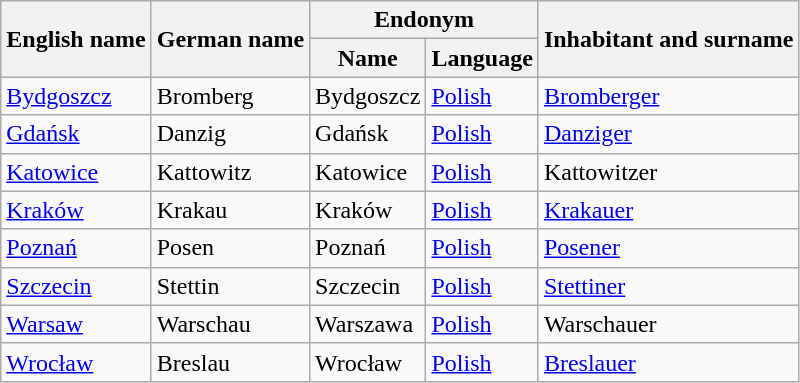<table class="wikitable sortable mw-collapsible">
<tr>
<th rowspan="2">English name</th>
<th rowspan="2">German name</th>
<th colspan="2">Endonym</th>
<th rowspan="2">Inhabitant and surname</th>
</tr>
<tr>
<th>Name</th>
<th>Language</th>
</tr>
<tr>
<td><a href='#'>Bydgoszcz</a></td>
<td>Bromberg</td>
<td>Bydgoszcz</td>
<td><a href='#'>Polish</a></td>
<td><a href='#'>Bromberger</a></td>
</tr>
<tr>
<td><a href='#'>Gdańsk</a></td>
<td>Danzig</td>
<td>Gdańsk</td>
<td><a href='#'>Polish</a></td>
<td><a href='#'>Danziger</a></td>
</tr>
<tr>
<td><a href='#'>Katowice</a></td>
<td>Kattowitz</td>
<td>Katowice</td>
<td><a href='#'>Polish</a></td>
<td>Kattowitzer</td>
</tr>
<tr>
<td><a href='#'>Kraków</a></td>
<td>Krakau</td>
<td>Kraków</td>
<td><a href='#'>Polish</a></td>
<td><a href='#'>Krakauer</a></td>
</tr>
<tr>
<td><a href='#'>Poznań</a></td>
<td>Posen</td>
<td>Poznań</td>
<td><a href='#'>Polish</a></td>
<td><a href='#'>Posener</a></td>
</tr>
<tr>
<td><a href='#'>Szczecin</a></td>
<td>Stettin</td>
<td>Szczecin</td>
<td><a href='#'>Polish</a></td>
<td><a href='#'>Stettiner</a></td>
</tr>
<tr>
<td><a href='#'>Warsaw</a></td>
<td>Warschau</td>
<td>Warszawa</td>
<td><a href='#'>Polish</a></td>
<td>Warschauer</td>
</tr>
<tr>
<td><a href='#'>Wrocław</a></td>
<td>Breslau</td>
<td>Wrocław</td>
<td><a href='#'>Polish</a></td>
<td><a href='#'>Breslauer</a></td>
</tr>
</table>
